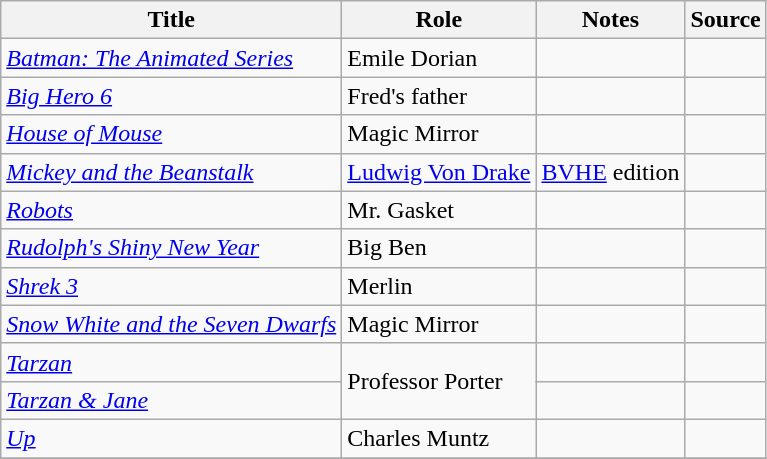<table class="wikitable sortable plainrowheaders">
<tr>
<th>Title</th>
<th>Role</th>
<th class="unsortable">Notes</th>
<th class="unsortable">Source</th>
</tr>
<tr>
<td><em><a href='#'>Batman: The Animated Series</a></em></td>
<td>Emile Dorian</td>
<td></td>
<td></td>
</tr>
<tr>
<td><em><a href='#'>Big Hero 6</a></em></td>
<td>Fred's father</td>
<td></td>
<td></td>
</tr>
<tr>
<td><em><a href='#'>House of Mouse</a></em></td>
<td>Magic Mirror</td>
<td></td>
<td></td>
</tr>
<tr>
<td><em><a href='#'>Mickey and the Beanstalk</a></em></td>
<td><a href='#'>Ludwig Von Drake</a></td>
<td><a href='#'>BVHE</a> edition</td>
<td></td>
</tr>
<tr>
<td><em><a href='#'>Robots</a></em></td>
<td>Mr. Gasket</td>
<td></td>
<td></td>
</tr>
<tr>
<td><em><a href='#'>Rudolph's Shiny New Year</a></em></td>
<td>Big Ben</td>
<td></td>
<td></td>
</tr>
<tr>
<td><em><a href='#'>Shrek 3</a></em></td>
<td>Merlin</td>
<td></td>
<td></td>
</tr>
<tr>
<td><em><a href='#'>Snow White and the Seven Dwarfs</a></em></td>
<td>Magic Mirror</td>
<td></td>
<td></td>
</tr>
<tr>
<td><em><a href='#'>Tarzan</a></em></td>
<td rowspan="2">Professor Porter</td>
<td></td>
<td></td>
</tr>
<tr>
<td><em><a href='#'>Tarzan & Jane</a></em></td>
<td></td>
<td></td>
</tr>
<tr>
<td><em><a href='#'>Up</a></em></td>
<td>Charles Muntz</td>
<td></td>
<td></td>
</tr>
<tr>
</tr>
</table>
